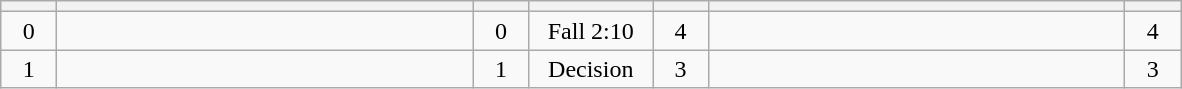<table class="wikitable" style="text-align: center;">
<tr>
<th width=30></th>
<th width=270></th>
<th width=30></th>
<th width=75></th>
<th width=30></th>
<th width=270></th>
<th width=30></th>
</tr>
<tr>
<td>0</td>
<td align=left><strong></strong></td>
<td>0</td>
<td>Fall 2:10</td>
<td>4</td>
<td align=left></td>
<td>4</td>
</tr>
<tr>
<td>1</td>
<td align=left><strong></strong></td>
<td>1</td>
<td>Decision</td>
<td>3</td>
<td align=left></td>
<td>3</td>
</tr>
</table>
